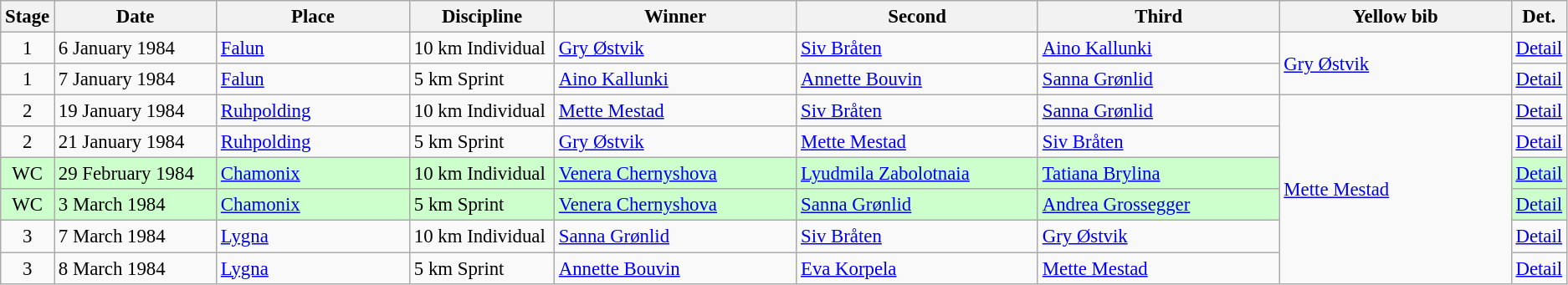<table class="wikitable" style="font-size:95%;">
<tr>
<th width="10">Stage</th>
<th width="125">Date</th>
<th width="150">Place</th>
<th width="110">Discipline</th>
<th width="190">Winner</th>
<th width="190">Second</th>
<th width="190">Third</th>
<th width="183">Yellow bib <br> </th>
<th width="8">Det.</th>
</tr>
<tr>
<td align=center>1</td>
<td>6 January 1984</td>
<td> <a href='#'>Falun</a></td>
<td>10 km Individual</td>
<td> <a href='#'>Gry Østvik</a></td>
<td> <a href='#'>Siv Bråten</a></td>
<td> <a href='#'>Aino Kallunki</a></td>
<td rowspan="2"> <a href='#'>Gry Østvik</a></td>
<td><a href='#'>Detail</a></td>
</tr>
<tr>
<td align=center>1</td>
<td>7 January 1984</td>
<td> <a href='#'>Falun</a></td>
<td>5 km Sprint</td>
<td> <a href='#'>Aino Kallunki</a></td>
<td> <a href='#'>Annette Bouvin</a></td>
<td> <a href='#'>Sanna Grønlid</a></td>
<td><a href='#'>Detail</a></td>
</tr>
<tr>
<td align=center>2</td>
<td>19 January 1984</td>
<td> <a href='#'>Ruhpolding</a></td>
<td>10 km Individual</td>
<td> <a href='#'>Mette Mestad</a></td>
<td> <a href='#'>Siv Bråten</a></td>
<td> <a href='#'>Sanna Grønlid</a></td>
<td rowspan="6"> <a href='#'>Mette Mestad</a></td>
<td><a href='#'>Detail</a></td>
</tr>
<tr>
<td align=center>2</td>
<td>21 January 1984</td>
<td> <a href='#'>Ruhpolding</a></td>
<td>5 km Sprint</td>
<td> <a href='#'>Gry Østvik</a></td>
<td> <a href='#'>Mette Mestad</a></td>
<td> <a href='#'>Siv Bråten</a></td>
<td><a href='#'>Detail</a></td>
</tr>
<tr style="background:#CCFFCC">
<td align=center>WC</td>
<td>29 February 1984</td>
<td> <a href='#'>Chamonix</a></td>
<td>10 km Individual</td>
<td> <a href='#'>Venera Chernyshova</a></td>
<td> <a href='#'>Lyudmila Zabolotnaia</a></td>
<td> <a href='#'>Tatiana Brylina</a></td>
<td><a href='#'>Detail</a></td>
</tr>
<tr style="background:#CCFFCC">
<td align=center>WC</td>
<td>3 March 1984</td>
<td> <a href='#'>Chamonix</a></td>
<td>5 km Sprint</td>
<td> <a href='#'>Venera Chernyshova</a></td>
<td> <a href='#'>Sanna Grønlid</a></td>
<td> <a href='#'>Andrea Grossegger</a></td>
<td><a href='#'>Detail</a></td>
</tr>
<tr>
<td align=center>3</td>
<td>7 March 1984</td>
<td> <a href='#'>Lygna</a></td>
<td>10 km Individual</td>
<td> <a href='#'>Sanna Grønlid</a></td>
<td> <a href='#'>Siv Bråten</a></td>
<td> <a href='#'>Gry Østvik</a></td>
<td><a href='#'>Detail</a></td>
</tr>
<tr>
<td align=center>3</td>
<td>8 March 1984</td>
<td> <a href='#'>Lygna</a></td>
<td>5 km Sprint</td>
<td> <a href='#'>Annette Bouvin</a></td>
<td> <a href='#'>Eva Korpela</a></td>
<td> <a href='#'>Mette Mestad</a></td>
<td><a href='#'>Detail</a></td>
</tr>
</table>
